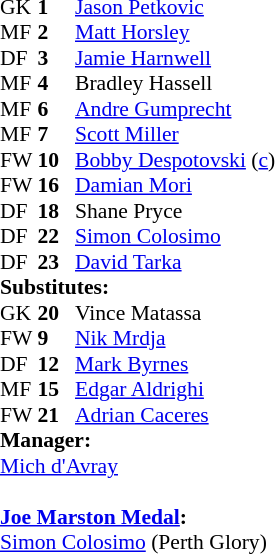<table style="font-size: 90%" cellspacing="0" cellpadding="0">
<tr>
<th width="25"></th>
<th width="25"></th>
</tr>
<tr>
<td>GK</td>
<td><strong>1</strong></td>
<td> <a href='#'>Jason Petkovic</a></td>
</tr>
<tr>
<td>MF</td>
<td><strong>2</strong></td>
<td> <a href='#'>Matt Horsley</a></td>
</tr>
<tr>
<td>DF</td>
<td><strong>3</strong></td>
<td> <a href='#'>Jamie Harnwell</a></td>
</tr>
<tr>
<td>MF</td>
<td><strong>4</strong></td>
<td> Bradley Hassell</td>
<td></td>
<td></td>
</tr>
<tr>
<td>MF</td>
<td><strong>6</strong></td>
<td> <a href='#'>Andre Gumprecht</a></td>
</tr>
<tr>
<td>MF</td>
<td><strong>7</strong></td>
<td> <a href='#'>Scott Miller</a></td>
</tr>
<tr>
<td>FW</td>
<td><strong>10</strong></td>
<td> <a href='#'>Bobby Despotovski</a> (<a href='#'>c</a>)</td>
<td></td>
<td></td>
</tr>
<tr>
<td>FW</td>
<td><strong>16</strong></td>
<td> <a href='#'>Damian Mori</a></td>
<td></td>
<td></td>
</tr>
<tr>
<td>DF</td>
<td><strong>18</strong></td>
<td> Shane Pryce</td>
</tr>
<tr>
<td>DF</td>
<td><strong>22</strong></td>
<td> <a href='#'>Simon Colosimo</a></td>
</tr>
<tr>
<td>DF</td>
<td><strong>23</strong></td>
<td> <a href='#'>David Tarka</a></td>
<td></td>
<td></td>
</tr>
<tr>
<td colspan=3><strong>Substitutes:</strong></td>
</tr>
<tr>
<td>GK</td>
<td><strong>20</strong></td>
<td> Vince Matassa</td>
</tr>
<tr>
<td>FW</td>
<td><strong>9</strong></td>
<td> <a href='#'>Nik Mrdja</a></td>
<td></td>
<td></td>
</tr>
<tr>
<td>DF</td>
<td><strong>12</strong></td>
<td> <a href='#'>Mark Byrnes</a></td>
<td></td>
<td></td>
</tr>
<tr>
<td>MF</td>
<td><strong>15</strong></td>
<td> <a href='#'>Edgar Aldrighi</a></td>
<td></td>
<td></td>
</tr>
<tr>
<td>FW</td>
<td><strong>21</strong></td>
<td> <a href='#'>Adrian Caceres</a></td>
</tr>
<tr>
<td colspan=3><strong>Manager:</strong></td>
</tr>
<tr>
<td colspan=4> <a href='#'>Mich d'Avray</a></td>
</tr>
<tr>
<td colspan=3><br><strong><a href='#'>Joe Marston Medal</a>:</strong></td>
</tr>
<tr>
<td colspan=4><a href='#'>Simon Colosimo</a> (Perth Glory)</td>
</tr>
</table>
